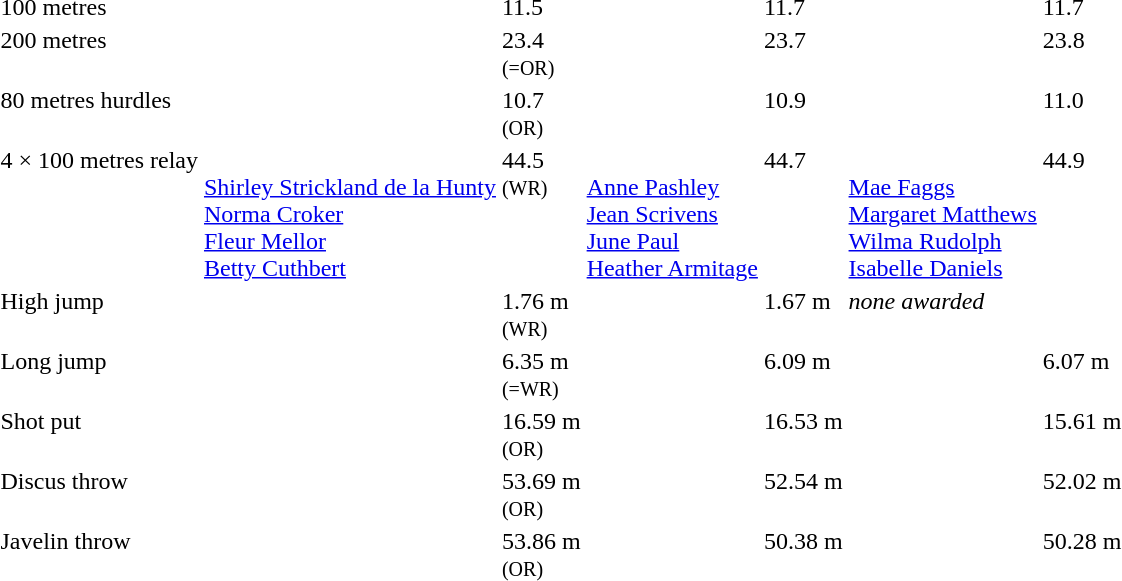<table>
<tr valign="top">
<td>100 metres<br></td>
<td></td>
<td>11.5</td>
<td></td>
<td>11.7</td>
<td></td>
<td>11.7</td>
</tr>
<tr valign="top">
<td>200 metres<br></td>
<td></td>
<td>23.4<br><small>(=OR)</small></td>
<td></td>
<td>23.7</td>
<td></td>
<td>23.8</td>
</tr>
<tr valign="top">
<td>80 metres hurdles<br></td>
<td></td>
<td>10.7<br><small>(OR)</small></td>
<td></td>
<td>10.9</td>
<td></td>
<td>11.0</td>
</tr>
<tr valign="top">
<td>4 × 100 metres relay<br></td>
<td><br><a href='#'>Shirley Strickland de la Hunty</a><br><a href='#'>Norma Croker</a><br><a href='#'>Fleur Mellor</a><br><a href='#'>Betty Cuthbert</a></td>
<td>44.5<br><small>(WR)</small></td>
<td><br><a href='#'>Anne Pashley</a><br><a href='#'>Jean Scrivens</a><br><a href='#'>June Paul</a><br><a href='#'>Heather Armitage</a></td>
<td>44.7</td>
<td><br><a href='#'>Mae Faggs</a><br><a href='#'>Margaret Matthews</a><br><a href='#'>Wilma Rudolph</a><br><a href='#'>Isabelle Daniels</a></td>
<td>44.9</td>
</tr>
<tr valign="top">
<td>High jump<br></td>
<td></td>
<td>1.76 m<br><small>(WR)</small></td>
<td><br></td>
<td>1.67 m</td>
<td><em>none awarded</em></td>
<td></td>
</tr>
<tr valign="top">
<td>Long jump<br></td>
<td></td>
<td>6.35 m<br><small>(=WR)</small></td>
<td></td>
<td>6.09 m</td>
<td></td>
<td>6.07 m</td>
</tr>
<tr valign="top">
<td>Shot put<br></td>
<td></td>
<td>16.59 m<br><small>(OR)</small></td>
<td></td>
<td>16.53 m</td>
<td></td>
<td>15.61 m</td>
</tr>
<tr valign="top">
<td>Discus throw<br></td>
<td></td>
<td>53.69 m<br><small>(OR)</small></td>
<td></td>
<td>52.54 m</td>
<td></td>
<td>52.02 m</td>
</tr>
<tr valign="top">
<td>Javelin throw<br></td>
<td></td>
<td>53.86 m<br><small>(OR)</small></td>
<td></td>
<td>50.38 m</td>
<td></td>
<td>50.28 m</td>
</tr>
</table>
